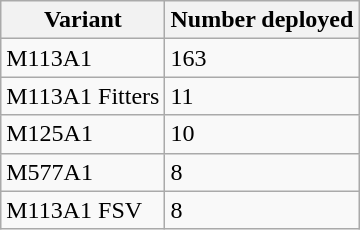<table class="wikitable">
<tr>
<th scope="col">Variant</th>
<th scope="col">Number deployed</th>
</tr>
<tr>
<td>M113A1</td>
<td>163</td>
</tr>
<tr>
<td>M113A1 Fitters</td>
<td>11</td>
</tr>
<tr>
<td>M125A1</td>
<td>10</td>
</tr>
<tr>
<td>M577A1</td>
<td>8</td>
</tr>
<tr>
<td>M113A1 FSV</td>
<td>8</td>
</tr>
</table>
